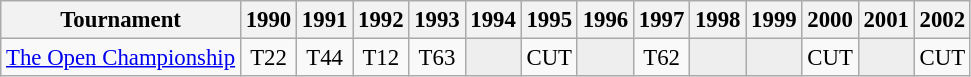<table class="wikitable" style="font-size:95%;text-align:center;">
<tr>
<th>Tournament</th>
<th>1990</th>
<th>1991</th>
<th>1992</th>
<th>1993</th>
<th>1994</th>
<th>1995</th>
<th>1996</th>
<th>1997</th>
<th>1998</th>
<th>1999</th>
<th>2000</th>
<th>2001</th>
<th>2002</th>
</tr>
<tr>
<td align=left><a href='#'>The Open Championship</a></td>
<td>T22</td>
<td>T44</td>
<td>T12</td>
<td>T63</td>
<td style="background:#eeeeee;"></td>
<td>CUT</td>
<td style="background:#eeeeee;"></td>
<td>T62</td>
<td style="background:#eeeeee;"></td>
<td style="background:#eeeeee;"></td>
<td>CUT</td>
<td style="background:#eeeeee;"></td>
<td>CUT</td>
</tr>
</table>
